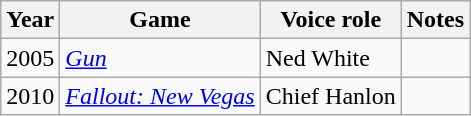<table class="wikitable sortable">
<tr>
<th>Year</th>
<th>Game</th>
<th>Voice role</th>
<th>Notes</th>
</tr>
<tr>
<td>2005</td>
<td><em><a href='#'>Gun</a></em></td>
<td>Ned White</td>
<td></td>
</tr>
<tr>
<td>2010</td>
<td><em><a href='#'>Fallout: New Vegas</a></em></td>
<td>Chief Hanlon</td>
<td></td>
</tr>
</table>
